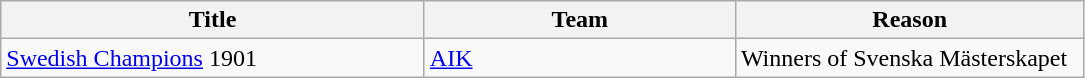<table class="wikitable" style="text-align: left;">
<tr>
<th style="width: 275px;">Title</th>
<th style="width: 200px;">Team</th>
<th style="width: 225px;">Reason</th>
</tr>
<tr>
<td><a href='#'>Swedish Champions</a> 1901</td>
<td><a href='#'>AIK</a></td>
<td>Winners of Svenska Mästerskapet</td>
</tr>
</table>
